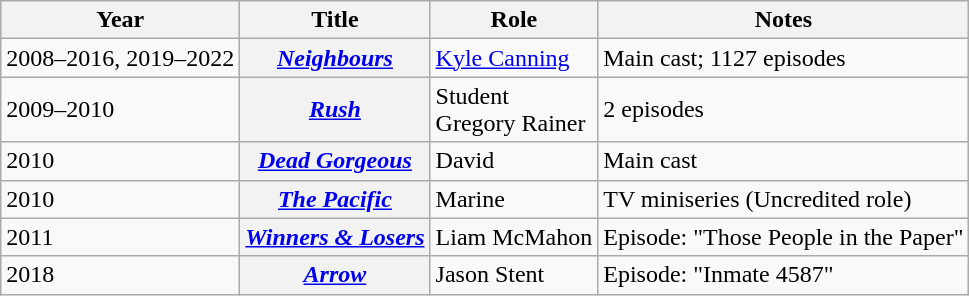<table class="wikitable plainrowheaders sortable">
<tr>
<th scope="col">Year</th>
<th scope="col">Title</th>
<th scope="col">Role</th>
<th class="unsortable">Notes</th>
</tr>
<tr>
<td>2008–2016, 2019–2022</td>
<th scope="row"><em><a href='#'>Neighbours</a></em></th>
<td><a href='#'>Kyle Canning</a></td>
<td>Main cast; 1127 episodes</td>
</tr>
<tr>
<td>2009–2010</td>
<th scope="row"><em><a href='#'>Rush</a></em></th>
<td>Student<br>Gregory Rainer</td>
<td>2 episodes</td>
</tr>
<tr>
<td>2010</td>
<th scope="row"><em><a href='#'>Dead Gorgeous</a></em></th>
<td>David</td>
<td>Main cast</td>
</tr>
<tr>
<td>2010</td>
<th scope="row"><em><a href='#'>The Pacific</a></em></th>
<td>Marine</td>
<td>TV miniseries (Uncredited role)</td>
</tr>
<tr>
<td>2011</td>
<th scope="row"><em><a href='#'>Winners & Losers</a></em></th>
<td>Liam McMahon</td>
<td>Episode: "Those People in the Paper"</td>
</tr>
<tr>
<td>2018</td>
<th scope="row"><em><a href='#'>Arrow</a></em></th>
<td>Jason Stent</td>
<td>Episode: "Inmate 4587"</td>
</tr>
</table>
